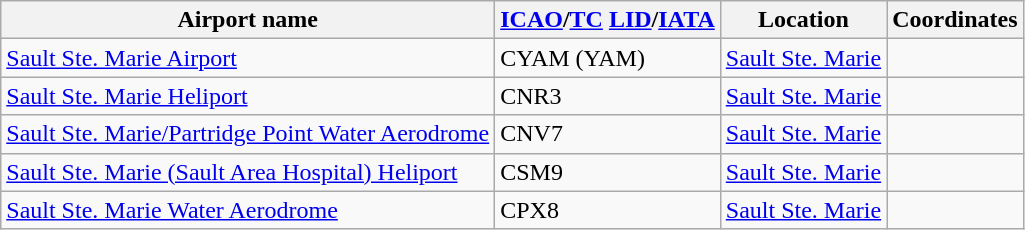<table class="wikitable sortable" style="width:auto;">
<tr>
<th width="*">Airport name</th>
<th width="*"><a href='#'>ICAO</a>/<a href='#'>TC</a> <a href='#'>LID</a>/<a href='#'>IATA</a></th>
<th width="*">Location</th>
<th width="*">Coordinates</th>
</tr>
<tr>
<td><a href='#'>Sault Ste. Marie Airport</a></td>
<td>CYAM (YAM)</td>
<td><a href='#'>Sault Ste. Marie</a></td>
<td></td>
</tr>
<tr>
<td><a href='#'>Sault Ste. Marie Heliport</a></td>
<td>CNR3</td>
<td><a href='#'>Sault Ste. Marie</a></td>
<td></td>
</tr>
<tr>
<td><a href='#'>Sault Ste. Marie/Partridge Point Water Aerodrome</a></td>
<td>CNV7</td>
<td><a href='#'>Sault Ste. Marie</a></td>
<td></td>
</tr>
<tr>
<td><a href='#'>Sault Ste. Marie (Sault Area Hospital) Heliport</a></td>
<td>CSM9</td>
<td><a href='#'>Sault Ste. Marie</a></td>
<td></td>
</tr>
<tr>
<td><a href='#'>Sault Ste. Marie Water Aerodrome</a></td>
<td>CPX8</td>
<td><a href='#'>Sault Ste. Marie</a></td>
<td></td>
</tr>
</table>
